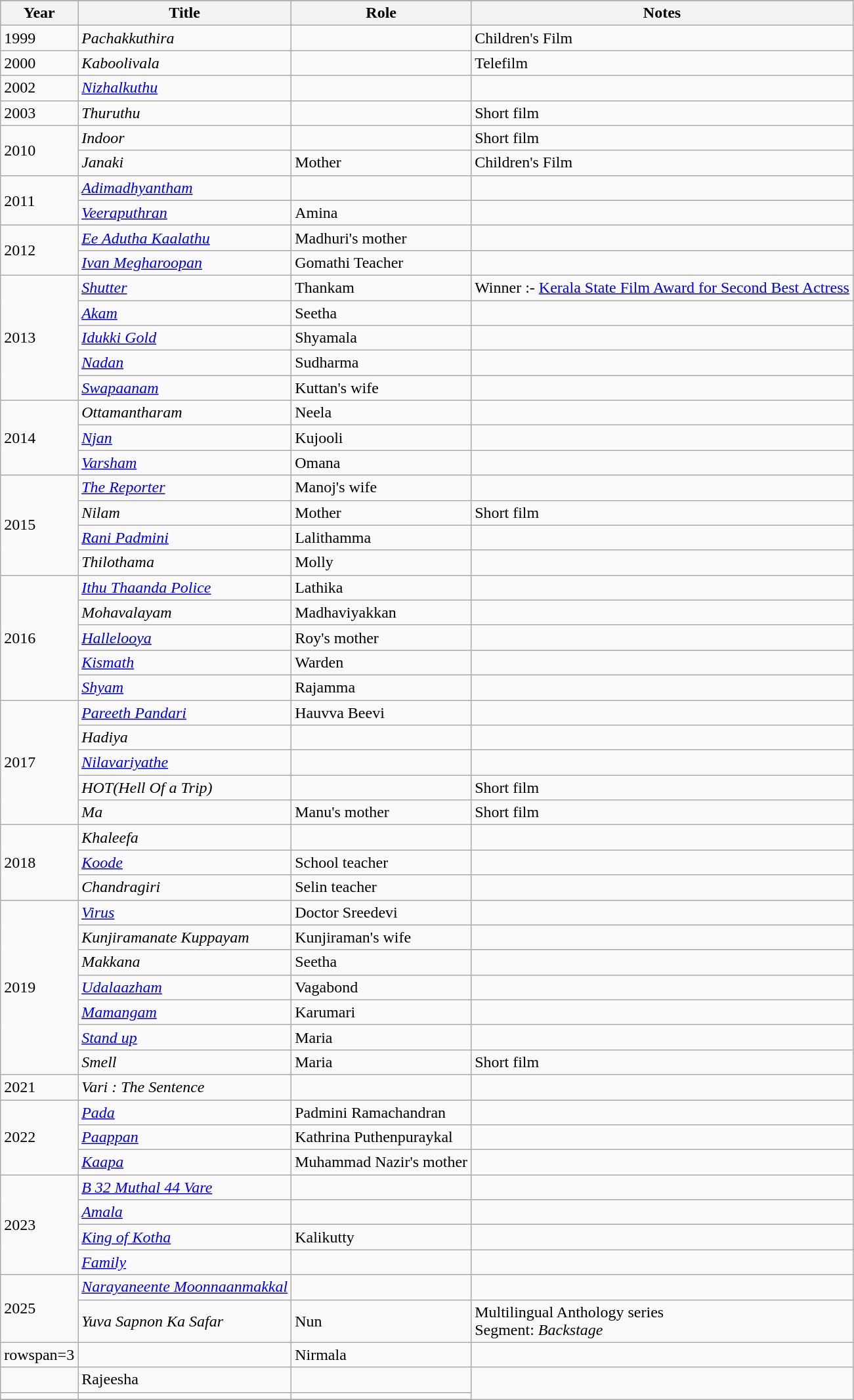<table class="wikitable sortable">
<tr style="background:#ccc; text-align:center;">
</tr>
<tr>
<th>Year</th>
<th>Title</th>
<th>Role</th>
<th class="unsortable">Notes</th>
</tr>
<tr>
<td>1999</td>
<td><em>Pachakkuthira</em></td>
<td></td>
<td>Children's Film</td>
</tr>
<tr>
<td>2000</td>
<td><em>Kaboolivala</em></td>
<td></td>
<td>Telefilm</td>
</tr>
<tr>
<td>2002</td>
<td><em><a href='#'>Nizhalkuthu</a></em></td>
<td></td>
<td></td>
</tr>
<tr>
<td>2003</td>
<td><em>Thuruthu</em></td>
<td></td>
<td>Short film</td>
</tr>
<tr>
<td rowspan=2>2010</td>
<td><em>Indoor</em></td>
<td></td>
<td>Short film</td>
</tr>
<tr>
<td><em>Janaki</em></td>
<td>Mother</td>
<td>Children's Film</td>
</tr>
<tr>
<td rowspan=2>2011</td>
<td><em><a href='#'>Adimadhyantham</a></em></td>
<td></td>
<td></td>
</tr>
<tr>
<td><em><a href='#'>Veeraputhran</a></em></td>
<td>Amina</td>
<td></td>
</tr>
<tr>
<td rowspan=2>2012</td>
<td><em><a href='#'>Ee Adutha Kaalathu</a></em></td>
<td>Madhuri's mother</td>
<td></td>
</tr>
<tr>
<td><em><a href='#'>Ivan Megharoopan</a></em></td>
<td>Gomathi Teacher</td>
<td></td>
</tr>
<tr>
<td rowspan=5>2013</td>
<td><em><a href='#'>Shutter</a></em></td>
<td>Thankam</td>
<td>Winner :- <a href='#'>Kerala State Film Award for Second Best Actress</a></td>
</tr>
<tr>
<td><em><a href='#'>Akam</a></em></td>
<td>Seetha</td>
<td></td>
</tr>
<tr>
<td><em><a href='#'>Idukki Gold</a></em></td>
<td>Shyamala</td>
<td></td>
</tr>
<tr>
<td><em><a href='#'>Nadan</a></em></td>
<td>Sudharma</td>
<td></td>
</tr>
<tr>
<td><em><a href='#'>Swapaanam</a></em></td>
<td>Kuttan's wife</td>
<td></td>
</tr>
<tr>
<td rowspan=3>2014</td>
<td><em>Ottamantharam</em></td>
<td>Neela</td>
<td></td>
</tr>
<tr>
<td><em><a href='#'>Njan</a></em></td>
<td>Kujooli</td>
<td></td>
</tr>
<tr>
<td><em><a href='#'>Varsham</a></em></td>
<td>Omana</td>
<td></td>
</tr>
<tr>
<td rowspan=4>2015</td>
<td><em><a href='#'>The Reporter</a></em></td>
<td>Manoj's wife</td>
<td></td>
</tr>
<tr>
<td><em>Nilam</em></td>
<td>Mother</td>
<td>Short film</td>
</tr>
<tr>
<td><em><a href='#'>Rani Padmini</a></em></td>
<td>Lalithamma</td>
<td></td>
</tr>
<tr>
<td><em>Thilothama</em></td>
<td>Molly</td>
<td></td>
</tr>
<tr>
<td rowspan=5>2016</td>
<td><em><a href='#'>Ithu Thaanda Police</a></em></td>
<td>Lathika</td>
<td></td>
</tr>
<tr>
<td><em>Mohavalayam</em></td>
<td>Madhaviyakkan</td>
<td></td>
</tr>
<tr>
<td><em><a href='#'>Hallelooya</a></em></td>
<td>Roy's mother</td>
<td></td>
</tr>
<tr>
<td><em><a href='#'>Kismath</a></em></td>
<td>Warden</td>
<td></td>
</tr>
<tr>
<td><em><a href='#'>Shyam</a></em></td>
<td>Rajamma</td>
<td></td>
</tr>
<tr>
<td rowspan=5>2017</td>
<td><em><a href='#'>Pareeth Pandari</a></em></td>
<td>Hauvva Beevi</td>
<td></td>
</tr>
<tr>
<td><em>Hadiya</em></td>
<td></td>
<td></td>
</tr>
<tr>
<td><em><a href='#'>Nilavariyathe</a></em></td>
<td></td>
<td></td>
</tr>
<tr>
<td><em>HOT(Hell Of a Trip)</em></td>
<td></td>
<td>Short film</td>
</tr>
<tr>
<td><em>Ma</em></td>
<td>Manu's mother</td>
<td>Short film</td>
</tr>
<tr>
<td rowspan=3>2018</td>
<td><em>Khaleefa</em></td>
<td></td>
<td></td>
</tr>
<tr>
<td><em><a href='#'>Koode</a></em></td>
<td>School teacher</td>
<td></td>
</tr>
<tr>
<td><em>Chandragiri</em></td>
<td>Selin teacher</td>
<td></td>
</tr>
<tr>
<td rowspan=7>2019</td>
<td><em><a href='#'>Virus</a></em></td>
<td>Doctor Sreedevi</td>
<td></td>
</tr>
<tr>
<td><em>Kunjiramanate Kuppayam</em></td>
<td>Kunjiraman's wife</td>
<td></td>
</tr>
<tr>
<td><em>Makkana</em></td>
<td>Seetha</td>
<td></td>
</tr>
<tr>
<td><em><a href='#'>Udalaazham</a></em></td>
<td>Vagabond</td>
<td></td>
</tr>
<tr>
<td><em><a href='#'>Mamangam</a></em></td>
<td>Karumari</td>
<td></td>
</tr>
<tr>
<td><em><a href='#'>Stand up</a></em></td>
<td>Maria</td>
<td></td>
</tr>
<tr>
<td><em>Smell</em></td>
<td>Maria</td>
<td>Short film</td>
</tr>
<tr>
<td>2021</td>
<td><em>Vari : The Sentence</em></td>
<td></td>
<td></td>
</tr>
<tr>
<td rowspan=3>2022</td>
<td><em><a href='#'>Pada</a></em></td>
<td>Padmini Ramachandran</td>
<td></td>
</tr>
<tr>
<td><em><a href='#'>Paappan</a></em></td>
<td>Kathrina Puthenpuraykal</td>
<td></td>
</tr>
<tr>
<td><em><a href='#'>Kaapa</a></em></td>
<td>Muhammad Nazir's mother</td>
<td></td>
</tr>
<tr>
<td rowspan=4>2023</td>
<td><em><a href='#'>B 32 Muthal 44 Vare</a></em></td>
<td></td>
<td></td>
</tr>
<tr>
<td><em><a href='#'>Amala</a></em></td>
<td></td>
<td></td>
</tr>
<tr>
<td><em><a href='#'>King of Kotha</a></em></td>
<td>Kalikutty</td>
<td></td>
</tr>
<tr>
<td><em><a href='#'>Family</a></em></td>
<td></td>
<td></td>
</tr>
<tr>
<td rowspan=2>2025</td>
<td><em><a href='#'>Narayaneente Moonnaanmakkal</a></em></td>
<td></td>
<td></td>
</tr>
<tr>
<td><em>Yuva Sapnon Ka Safar</em></td>
<td>Nun</td>
<td>Multilingual Anthology series<br>Segment: <em>Backstage</em></td>
</tr>
<tr>
<td>rowspan=3 </td>
<td></td>
<td>Nirmala</td>
<td></td>
</tr>
<tr>
<td></td>
<td>Rajeesha</td>
<td></td>
</tr>
<tr>
<td></td>
<td></td>
<td></td>
</tr>
<tr>
</tr>
</table>
